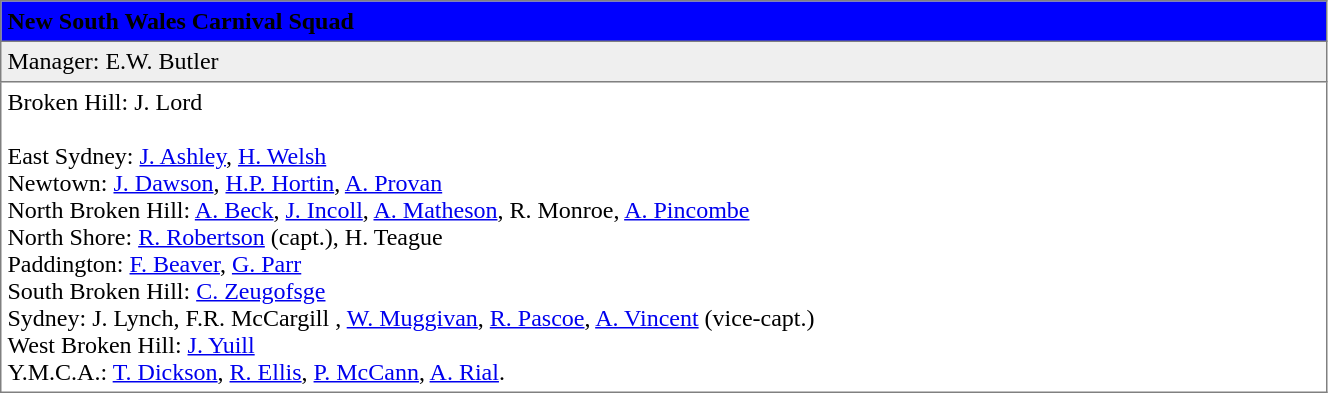<table border="1" cellpadding="4" cellspacing="0" style="text-align:left; font-size:100%; border-collapse:collapse;" width=70%>
<tr style="background:blue;">
<th colspan=2><span>New South Wales Carnival Squad</span></th>
</tr>
<tr bgcolor="#efefef">
<td>Manager: E.W. Butler</td>
</tr>
<tr>
<td>Broken Hill: J. Lord<br><br>East Sydney: <a href='#'>J. Ashley</a>, <a href='#'>H. Welsh</a><br>
Newtown: <a href='#'>J. Dawson</a>, <a href='#'>H.P. Hortin</a>, <a href='#'>A. Provan</a><br>
North Broken Hill: <a href='#'>A. Beck</a>, <a href='#'>J. Incoll</a>, <a href='#'>A. Matheson</a>, R. Monroe, <a href='#'>A. Pincombe</a><br>
North Shore: <a href='#'>R. Robertson</a> (capt.), H. Teague<br>
Paddington: <a href='#'>F. Beaver</a>, <a href='#'>G. Parr</a><br>
South Broken Hill: <a href='#'>C. Zeugofsge</a><br>
Sydney: J. Lynch, F.R. McCargill , <a href='#'>W. Muggivan</a>, <a href='#'>R. Pascoe</a>, <a href='#'>A. Vincent</a> (vice-capt.)<br>
West Broken Hill: <a href='#'>J. Yuill</a><br>
Y.M.C.A.: <a href='#'>T. Dickson</a>, <a href='#'>R. Ellis</a>, <a href='#'>P. McCann</a>, <a href='#'>A. Rial</a>.</td>
</tr>
</table>
